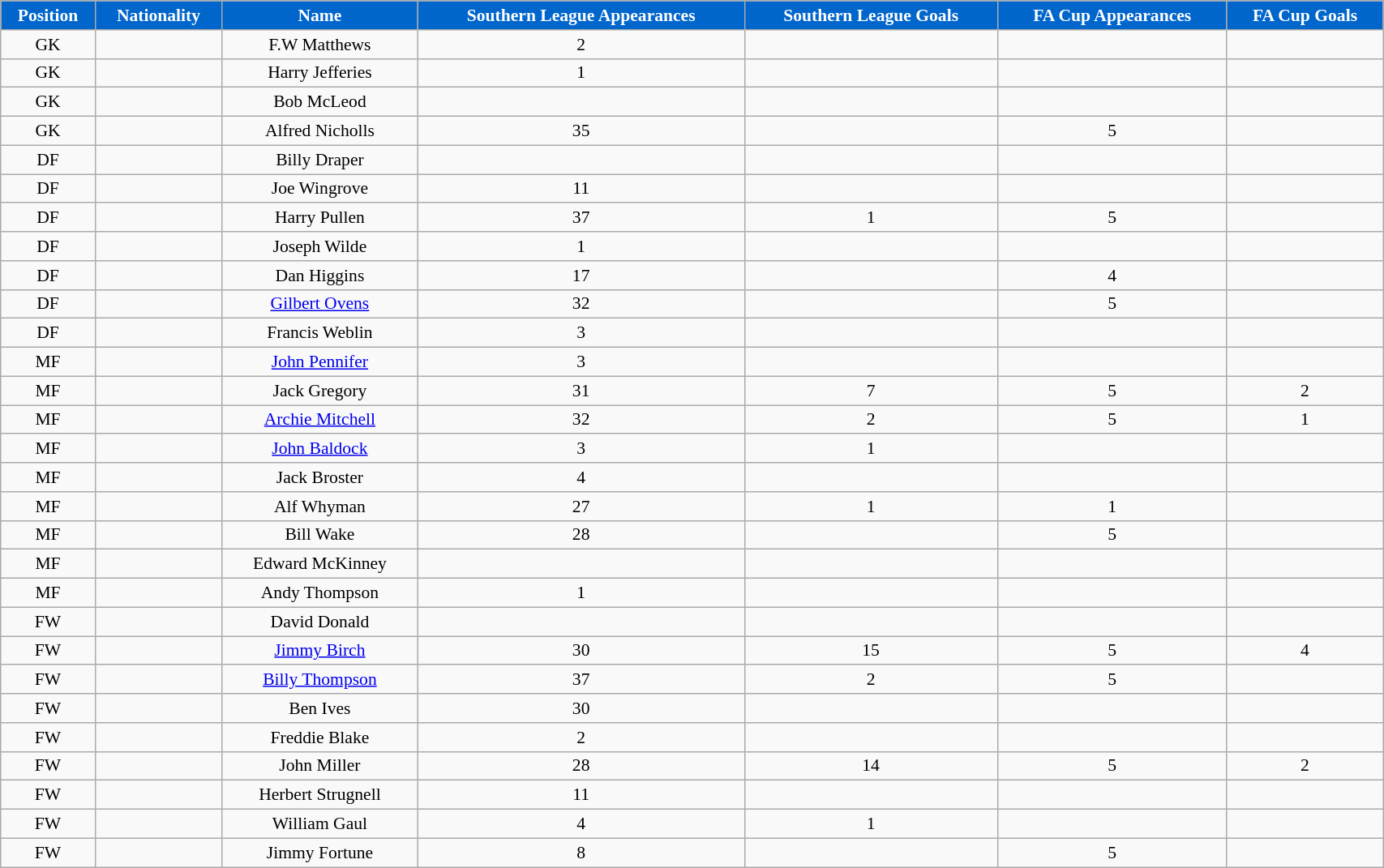<table class="wikitable" style="text-align:center; font-size:90%; width:90%;">
<tr>
<th style="background:#0066CC; color:#FFFFFF; text-align:center;">Position</th>
<th style="background:#0066CC; color:#FFFFFF; text-align:center;">Nationality</th>
<th style="background:#0066CC; color:#FFFFFF; text-align:center;"><strong>Name</strong></th>
<th style="background:#0066CC; color:#FFFFFF; text-align:center;">Southern League Appearances</th>
<th style="background:#0066CC; color:#FFFFFF; text-align:center;">Southern League Goals</th>
<th style="background:#0066CC; color:#FFFFFF; text-align:center;">FA Cup Appearances</th>
<th style="background:#0066CC; color:#FFFFFF; text-align:center;">FA Cup Goals</th>
</tr>
<tr>
<td>GK</td>
<td></td>
<td>F.W Matthews</td>
<td>2</td>
<td></td>
<td></td>
<td></td>
</tr>
<tr>
<td>GK</td>
<td></td>
<td>Harry Jefferies</td>
<td>1</td>
<td></td>
<td></td>
<td></td>
</tr>
<tr>
<td>GK</td>
<td></td>
<td>Bob McLeod</td>
<td></td>
<td></td>
<td></td>
<td></td>
</tr>
<tr>
<td>GK</td>
<td></td>
<td>Alfred Nicholls</td>
<td>35</td>
<td></td>
<td>5</td>
<td></td>
</tr>
<tr>
<td>DF</td>
<td></td>
<td>Billy Draper</td>
<td></td>
<td></td>
<td></td>
<td></td>
</tr>
<tr>
<td>DF</td>
<td></td>
<td>Joe Wingrove</td>
<td>11</td>
<td></td>
<td></td>
<td></td>
</tr>
<tr>
<td>DF</td>
<td></td>
<td>Harry Pullen</td>
<td>37</td>
<td>1</td>
<td>5</td>
<td></td>
</tr>
<tr>
<td>DF</td>
<td></td>
<td>Joseph Wilde</td>
<td>1</td>
<td></td>
<td></td>
<td></td>
</tr>
<tr>
<td>DF</td>
<td></td>
<td>Dan Higgins</td>
<td>17</td>
<td></td>
<td>4</td>
<td></td>
</tr>
<tr>
<td>DF</td>
<td></td>
<td><a href='#'>Gilbert Ovens</a></td>
<td>32</td>
<td></td>
<td>5</td>
<td></td>
</tr>
<tr>
<td>DF</td>
<td></td>
<td>Francis Weblin</td>
<td>3</td>
<td></td>
<td></td>
<td></td>
</tr>
<tr>
<td>MF</td>
<td></td>
<td><a href='#'>John Pennifer</a></td>
<td>3</td>
<td></td>
<td></td>
<td></td>
</tr>
<tr>
<td>MF</td>
<td></td>
<td>Jack Gregory</td>
<td>31</td>
<td>7</td>
<td>5</td>
<td>2</td>
</tr>
<tr>
<td>MF</td>
<td></td>
<td><a href='#'>Archie Mitchell</a></td>
<td>32</td>
<td>2</td>
<td>5</td>
<td>1</td>
</tr>
<tr>
<td>MF</td>
<td></td>
<td><a href='#'>John Baldock</a></td>
<td>3</td>
<td>1</td>
<td></td>
<td></td>
</tr>
<tr>
<td>MF</td>
<td></td>
<td>Jack Broster</td>
<td>4</td>
<td></td>
<td></td>
<td></td>
</tr>
<tr>
<td>MF</td>
<td></td>
<td>Alf Whyman</td>
<td>27</td>
<td>1</td>
<td>1</td>
<td></td>
</tr>
<tr>
<td>MF</td>
<td></td>
<td>Bill Wake</td>
<td>28</td>
<td></td>
<td>5</td>
<td></td>
</tr>
<tr>
<td>MF</td>
<td></td>
<td>Edward McKinney</td>
<td></td>
<td></td>
<td></td>
<td></td>
</tr>
<tr>
<td>MF</td>
<td></td>
<td>Andy Thompson</td>
<td>1</td>
<td></td>
<td></td>
<td></td>
</tr>
<tr>
<td>FW</td>
<td></td>
<td>David Donald</td>
<td></td>
<td></td>
<td></td>
<td></td>
</tr>
<tr>
<td>FW</td>
<td></td>
<td><a href='#'>Jimmy Birch</a></td>
<td>30</td>
<td>15</td>
<td>5</td>
<td>4</td>
</tr>
<tr>
<td>FW</td>
<td></td>
<td><a href='#'>Billy Thompson</a></td>
<td>37</td>
<td>2</td>
<td>5</td>
<td></td>
</tr>
<tr>
<td>FW</td>
<td></td>
<td>Ben Ives</td>
<td>30</td>
<td></td>
<td></td>
<td></td>
</tr>
<tr>
<td>FW</td>
<td></td>
<td>Freddie Blake</td>
<td>2</td>
<td></td>
<td></td>
<td></td>
</tr>
<tr>
<td>FW</td>
<td></td>
<td>John Miller</td>
<td>28</td>
<td>14</td>
<td>5</td>
<td>2</td>
</tr>
<tr>
<td>FW</td>
<td></td>
<td>Herbert Strugnell</td>
<td>11</td>
<td></td>
<td></td>
<td></td>
</tr>
<tr>
<td>FW</td>
<td></td>
<td>William Gaul</td>
<td>4</td>
<td>1</td>
<td></td>
<td></td>
</tr>
<tr>
<td>FW</td>
<td></td>
<td>Jimmy Fortune</td>
<td>8</td>
<td></td>
<td>5</td>
<td></td>
</tr>
</table>
